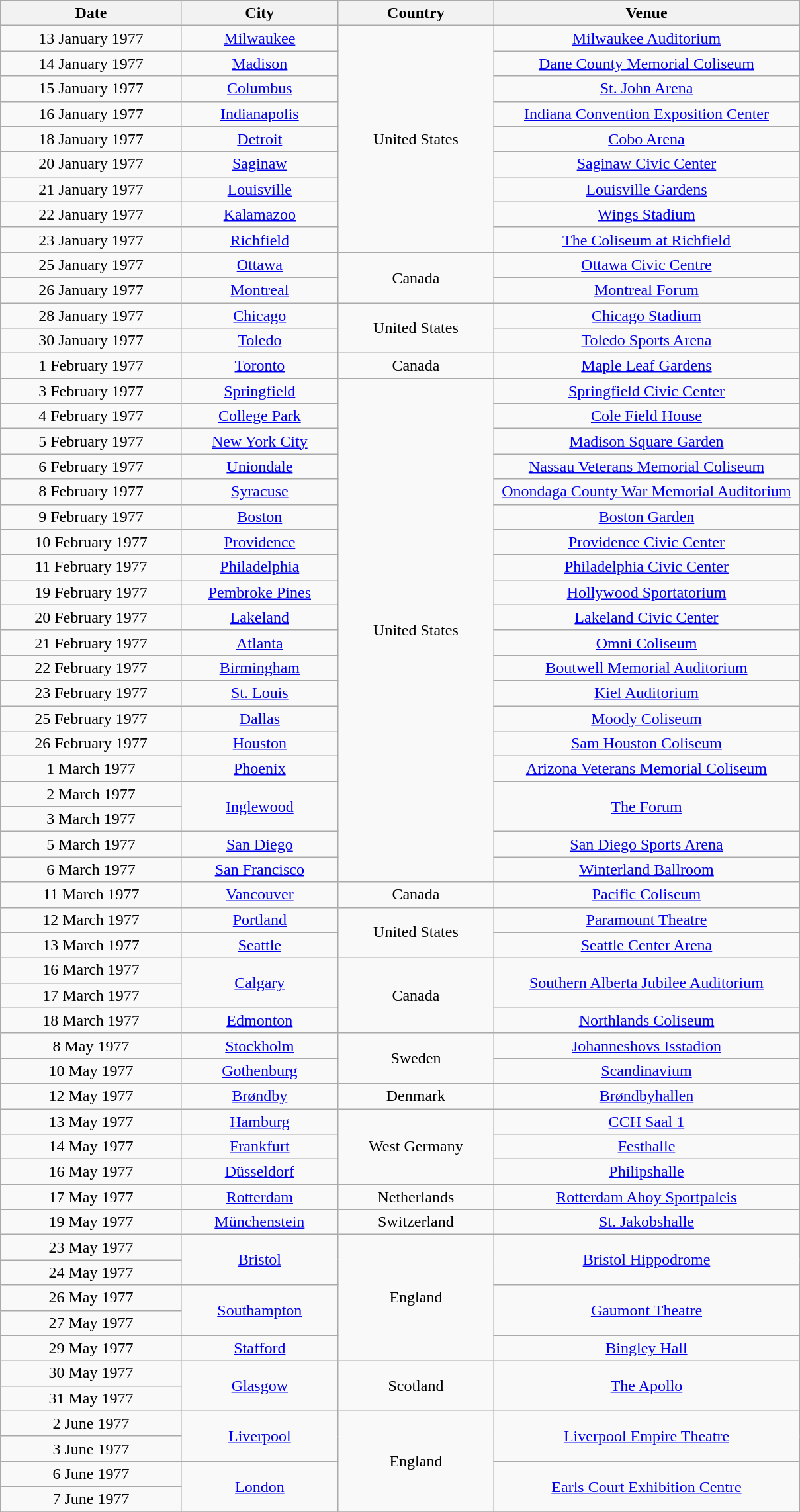<table class="wikitable" style="text-align:center;">
<tr>
<th width="175">Date</th>
<th width="150">City</th>
<th width="150">Country</th>
<th width="300">Venue</th>
</tr>
<tr>
<td>13 January 1977</td>
<td><a href='#'>Milwaukee</a></td>
<td rowspan="9">United States</td>
<td><a href='#'>Milwaukee Auditorium</a></td>
</tr>
<tr>
<td>14 January 1977</td>
<td><a href='#'>Madison</a></td>
<td><a href='#'>Dane County Memorial Coliseum</a></td>
</tr>
<tr>
<td>15 January 1977</td>
<td><a href='#'>Columbus</a></td>
<td><a href='#'>St. John Arena</a></td>
</tr>
<tr>
<td>16 January 1977</td>
<td><a href='#'>Indianapolis</a></td>
<td><a href='#'>Indiana Convention Exposition Center</a></td>
</tr>
<tr>
<td>18 January 1977</td>
<td><a href='#'>Detroit</a></td>
<td><a href='#'>Cobo Arena</a></td>
</tr>
<tr>
<td>20 January 1977</td>
<td><a href='#'>Saginaw</a></td>
<td><a href='#'>Saginaw Civic Center</a></td>
</tr>
<tr>
<td>21 January 1977</td>
<td><a href='#'>Louisville</a></td>
<td><a href='#'>Louisville Gardens</a></td>
</tr>
<tr>
<td>22 January 1977</td>
<td><a href='#'>Kalamazoo</a></td>
<td><a href='#'>Wings Stadium</a></td>
</tr>
<tr>
<td>23 January 1977</td>
<td><a href='#'>Richfield</a></td>
<td><a href='#'>The Coliseum at Richfield</a></td>
</tr>
<tr>
<td>25 January 1977</td>
<td><a href='#'>Ottawa</a></td>
<td rowspan="2">Canada</td>
<td><a href='#'>Ottawa Civic Centre</a></td>
</tr>
<tr>
<td>26 January 1977</td>
<td><a href='#'>Montreal</a></td>
<td><a href='#'>Montreal Forum</a></td>
</tr>
<tr>
<td>28 January 1977</td>
<td><a href='#'>Chicago</a></td>
<td rowspan="2">United States</td>
<td><a href='#'>Chicago Stadium</a></td>
</tr>
<tr>
<td>30 January 1977</td>
<td><a href='#'>Toledo</a></td>
<td><a href='#'>Toledo Sports Arena</a></td>
</tr>
<tr>
<td>1 February 1977</td>
<td><a href='#'>Toronto</a></td>
<td>Canada</td>
<td><a href='#'>Maple Leaf Gardens</a></td>
</tr>
<tr>
<td>3 February 1977</td>
<td><a href='#'>Springfield</a></td>
<td rowspan="20">United States</td>
<td><a href='#'>Springfield Civic Center</a></td>
</tr>
<tr>
<td>4 February 1977</td>
<td><a href='#'>College Park</a></td>
<td><a href='#'>Cole Field House</a></td>
</tr>
<tr>
<td>5 February 1977</td>
<td><a href='#'>New York City</a></td>
<td><a href='#'>Madison Square Garden</a></td>
</tr>
<tr>
<td>6 February 1977</td>
<td><a href='#'>Uniondale</a></td>
<td><a href='#'>Nassau Veterans Memorial Coliseum</a></td>
</tr>
<tr>
<td>8 February 1977</td>
<td><a href='#'>Syracuse</a></td>
<td><a href='#'>Onondaga County War Memorial Auditorium</a></td>
</tr>
<tr>
<td>9 February 1977</td>
<td><a href='#'>Boston</a></td>
<td><a href='#'>Boston Garden</a></td>
</tr>
<tr>
<td>10 February 1977</td>
<td><a href='#'>Providence</a></td>
<td><a href='#'>Providence Civic Center</a></td>
</tr>
<tr>
<td>11 February 1977</td>
<td><a href='#'>Philadelphia</a></td>
<td><a href='#'>Philadelphia Civic Center</a></td>
</tr>
<tr>
<td>19 February 1977</td>
<td><a href='#'>Pembroke Pines</a></td>
<td><a href='#'>Hollywood Sportatorium</a></td>
</tr>
<tr>
<td>20 February 1977</td>
<td><a href='#'>Lakeland</a></td>
<td><a href='#'>Lakeland Civic Center</a></td>
</tr>
<tr>
<td>21 February 1977</td>
<td><a href='#'>Atlanta</a></td>
<td><a href='#'>Omni Coliseum</a></td>
</tr>
<tr>
<td>22 February 1977</td>
<td><a href='#'>Birmingham</a></td>
<td><a href='#'>Boutwell Memorial Auditorium</a></td>
</tr>
<tr>
<td>23 February 1977</td>
<td><a href='#'>St. Louis</a></td>
<td><a href='#'>Kiel Auditorium</a></td>
</tr>
<tr>
<td>25 February 1977</td>
<td><a href='#'>Dallas</a></td>
<td><a href='#'>Moody Coliseum</a></td>
</tr>
<tr>
<td>26 February 1977</td>
<td><a href='#'>Houston</a></td>
<td><a href='#'>Sam Houston Coliseum</a></td>
</tr>
<tr>
<td>1 March 1977</td>
<td><a href='#'>Phoenix</a></td>
<td><a href='#'>Arizona Veterans Memorial Coliseum</a></td>
</tr>
<tr>
<td>2 March 1977</td>
<td rowspan="2"><a href='#'>Inglewood</a></td>
<td rowspan="2"><a href='#'>The Forum</a></td>
</tr>
<tr>
<td>3 March 1977</td>
</tr>
<tr>
<td>5 March 1977</td>
<td><a href='#'>San Diego</a></td>
<td><a href='#'>San Diego Sports Arena</a></td>
</tr>
<tr>
<td>6 March 1977</td>
<td><a href='#'>San Francisco</a></td>
<td><a href='#'>Winterland Ballroom</a></td>
</tr>
<tr>
<td>11 March 1977</td>
<td><a href='#'>Vancouver</a></td>
<td>Canada</td>
<td><a href='#'>Pacific Coliseum</a></td>
</tr>
<tr>
<td>12 March 1977</td>
<td><a href='#'>Portland</a></td>
<td rowspan="2">United States</td>
<td><a href='#'>Paramount Theatre</a></td>
</tr>
<tr>
<td>13 March 1977</td>
<td><a href='#'>Seattle</a></td>
<td><a href='#'>Seattle Center Arena</a></td>
</tr>
<tr>
<td>16 March 1977</td>
<td rowspan="2"><a href='#'>Calgary</a></td>
<td rowspan="3">Canada</td>
<td rowspan="2"><a href='#'>Southern Alberta Jubilee Auditorium</a></td>
</tr>
<tr>
<td>17 March 1977</td>
</tr>
<tr>
<td>18 March 1977</td>
<td><a href='#'>Edmonton</a></td>
<td><a href='#'>Northlands Coliseum</a></td>
</tr>
<tr>
<td>8 May 1977</td>
<td><a href='#'>Stockholm</a></td>
<td rowspan="2">Sweden</td>
<td><a href='#'>Johanneshovs Isstadion</a></td>
</tr>
<tr>
<td>10 May 1977</td>
<td><a href='#'>Gothenburg</a></td>
<td><a href='#'>Scandinavium</a></td>
</tr>
<tr>
<td>12 May 1977</td>
<td><a href='#'>Brøndby</a></td>
<td>Denmark</td>
<td><a href='#'>Brøndbyhallen</a></td>
</tr>
<tr>
<td>13 May 1977</td>
<td><a href='#'>Hamburg</a></td>
<td rowspan="3">West Germany</td>
<td><a href='#'>CCH Saal 1</a></td>
</tr>
<tr>
<td>14 May 1977</td>
<td><a href='#'>Frankfurt</a></td>
<td><a href='#'>Festhalle</a></td>
</tr>
<tr>
<td>16 May 1977</td>
<td><a href='#'>Düsseldorf</a></td>
<td><a href='#'>Philipshalle</a></td>
</tr>
<tr>
<td>17 May 1977</td>
<td><a href='#'>Rotterdam</a></td>
<td>Netherlands</td>
<td><a href='#'>Rotterdam Ahoy Sportpaleis</a></td>
</tr>
<tr>
<td>19 May 1977</td>
<td><a href='#'>Münchenstein</a></td>
<td>Switzerland</td>
<td><a href='#'>St. Jakobshalle</a></td>
</tr>
<tr>
<td>23 May 1977</td>
<td rowspan="2"><a href='#'>Bristol</a></td>
<td rowspan="5">England</td>
<td rowspan="2"><a href='#'>Bristol Hippodrome</a></td>
</tr>
<tr>
<td>24 May 1977</td>
</tr>
<tr>
<td>26 May 1977</td>
<td rowspan="2"><a href='#'>Southampton</a></td>
<td rowspan="2"><a href='#'>Gaumont Theatre</a></td>
</tr>
<tr>
<td>27 May 1977</td>
</tr>
<tr>
<td>29 May 1977</td>
<td><a href='#'>Stafford</a></td>
<td><a href='#'>Bingley Hall</a></td>
</tr>
<tr>
<td>30 May 1977</td>
<td rowspan="2"><a href='#'>Glasgow</a></td>
<td rowspan="2">Scotland</td>
<td rowspan="2"><a href='#'>The Apollo</a></td>
</tr>
<tr>
<td>31 May 1977</td>
</tr>
<tr>
<td>2 June 1977</td>
<td rowspan="2"><a href='#'>Liverpool</a></td>
<td rowspan="4">England</td>
<td rowspan="2"><a href='#'>Liverpool Empire Theatre</a></td>
</tr>
<tr>
<td>3 June 1977</td>
</tr>
<tr>
<td>6 June 1977</td>
<td rowspan="2"><a href='#'>London</a></td>
<td rowspan="2"><a href='#'>Earls Court Exhibition Centre</a></td>
</tr>
<tr>
<td>7 June 1977</td>
</tr>
<tr>
</tr>
</table>
